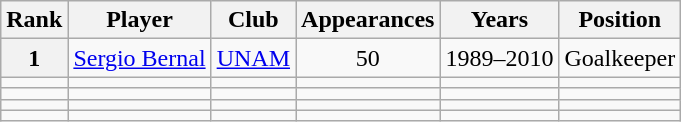<table class="wikitable" style="text-align:center">
<tr>
<th>Rank</th>
<th>Player</th>
<th>Club</th>
<th>Appearances</th>
<th>Years</th>
<th>Position</th>
</tr>
<tr>
<th>1</th>
<td> <a href='#'>Sergio Bernal</a></td>
<td><a href='#'>UNAM</a></td>
<td>50</td>
<td>1989–2010</td>
<td>Goalkeeper</td>
</tr>
<tr>
<td></td>
<td></td>
<td></td>
<td></td>
<td></td>
<td></td>
</tr>
<tr>
<td></td>
<td></td>
<td></td>
<td></td>
<td></td>
<td></td>
</tr>
<tr>
<td></td>
<td></td>
<td></td>
<td></td>
<td></td>
<td></td>
</tr>
<tr>
<td></td>
<td></td>
<td></td>
<td></td>
<td></td>
<td></td>
</tr>
</table>
